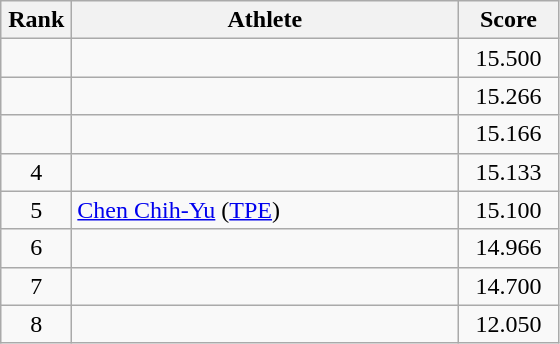<table class=wikitable style="text-align:center">
<tr>
<th width=40>Rank</th>
<th width=250>Athlete</th>
<th width=60>Score</th>
</tr>
<tr>
<td></td>
<td align=left></td>
<td>15.500</td>
</tr>
<tr>
<td></td>
<td align=left></td>
<td>15.266</td>
</tr>
<tr>
<td></td>
<td align=left></td>
<td>15.166</td>
</tr>
<tr>
<td>4</td>
<td align=left></td>
<td>15.133</td>
</tr>
<tr>
<td>5</td>
<td align=left> <a href='#'>Chen Chih-Yu</a> (<a href='#'>TPE</a>)</td>
<td>15.100</td>
</tr>
<tr>
<td>6</td>
<td align=left></td>
<td>14.966</td>
</tr>
<tr>
<td>7</td>
<td align=left></td>
<td>14.700</td>
</tr>
<tr>
<td>8</td>
<td align=left></td>
<td>12.050</td>
</tr>
</table>
